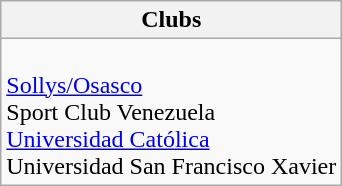<table class="wikitable">
<tr>
<th>Clubs</th>
</tr>
<tr>
<td><br> <a href='#'>Sollys/Osasco</a><br>
 Sport Club Venezuela<br>
 <a href='#'>Universidad Católica</a><br>
 Universidad San Francisco Xavier<br></td>
</tr>
</table>
